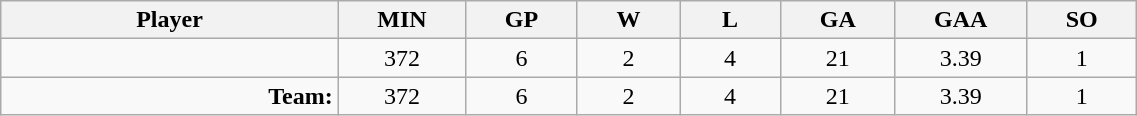<table class="wikitable sortable" width="60%">
<tr>
<th bgcolor="#DDDDFF" width="10%">Player</th>
<th width="3%" bgcolor="#DDDDFF" title="Minutes played">MIN</th>
<th width="3%" bgcolor="#DDDDFF" title="Games played in">GP</th>
<th width="3%" bgcolor="#DDDDFF" title="Wins">W</th>
<th width="3%" bgcolor="#DDDDFF"title="Losses">L</th>
<th width="3%" bgcolor="#DDDDFF" title="Goals against">GA</th>
<th width="3%" bgcolor="#DDDDFF" title="Goals against average">GAA</th>
<th width="3%" bgcolor="#DDDDFF" title="Shut-outs">SO</th>
</tr>
<tr align="center">
<td align="right"></td>
<td>372</td>
<td>6</td>
<td>2</td>
<td>4</td>
<td>21</td>
<td>3.39</td>
<td>1</td>
</tr>
<tr align="center">
<td align="right"><strong>Team:</strong></td>
<td>372</td>
<td>6</td>
<td>2</td>
<td>4</td>
<td>21</td>
<td>3.39</td>
<td>1</td>
</tr>
</table>
